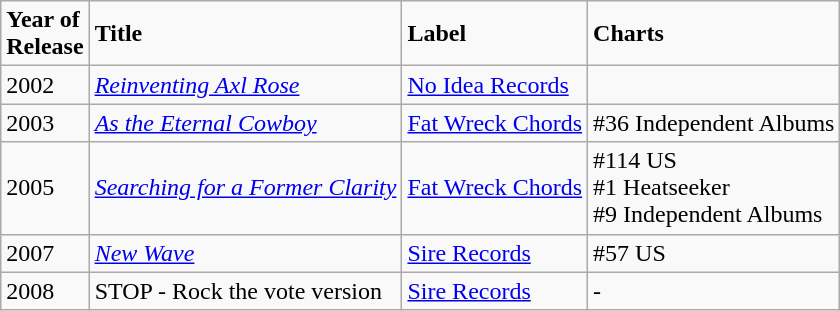<table class="wikitable">
<tr>
<td><strong>Year of<br> Release</strong></td>
<td><strong>Title</strong></td>
<td><strong>Label</strong></td>
<td><strong>Charts</strong></td>
</tr>
<tr>
<td>2002</td>
<td><em><a href='#'>Reinventing Axl Rose</a></em></td>
<td><a href='#'>No Idea Records</a></td>
<td></td>
</tr>
<tr>
<td>2003</td>
<td><em><a href='#'>As the Eternal Cowboy</a></em></td>
<td><a href='#'>Fat Wreck Chords</a></td>
<td>#36 Independent Albums</td>
</tr>
<tr>
<td>2005</td>
<td><em><a href='#'>Searching for a Former Clarity</a></em></td>
<td><a href='#'>Fat Wreck Chords</a></td>
<td>#114 US<br>#1 Heatseeker<br>#9 Independent Albums</td>
</tr>
<tr>
<td>2007</td>
<td><em><a href='#'>New Wave</a></em></td>
<td><a href='#'>Sire Records</a></td>
<td>#57 US</td>
</tr>
<tr>
<td>2008</td>
<td>STOP - Rock the vote version</td>
<td><a href='#'>Sire Records</a></td>
<td>-</td>
</tr>
</table>
